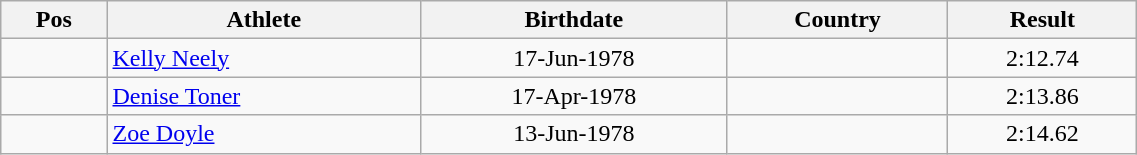<table class="wikitable"  style="text-align:center; width:60%;">
<tr>
<th>Pos</th>
<th>Athlete</th>
<th>Birthdate</th>
<th>Country</th>
<th>Result</th>
</tr>
<tr>
<td align=center></td>
<td align=left><a href='#'>Kelly Neely</a></td>
<td>17-Jun-1978</td>
<td align=left></td>
<td>2:12.74</td>
</tr>
<tr>
<td align=center></td>
<td align=left><a href='#'>Denise Toner</a></td>
<td>17-Apr-1978</td>
<td align=left></td>
<td>2:13.86</td>
</tr>
<tr>
<td align=center></td>
<td align=left><a href='#'>Zoe Doyle</a></td>
<td>13-Jun-1978</td>
<td align=left></td>
<td>2:14.62</td>
</tr>
</table>
